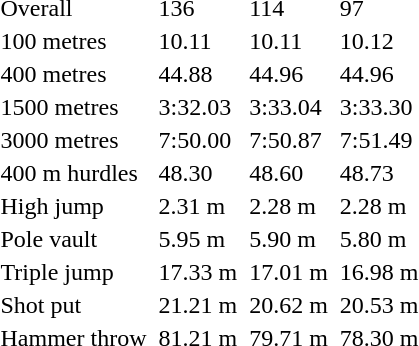<table>
<tr>
<td>Overall</td>
<td></td>
<td>136</td>
<td></td>
<td>114</td>
<td></td>
<td>97</td>
</tr>
<tr>
<td>100 metres</td>
<td></td>
<td>10.11</td>
<td></td>
<td>10.11</td>
<td></td>
<td>10.12</td>
</tr>
<tr>
<td>400 metres</td>
<td></td>
<td>44.88</td>
<td></td>
<td>44.96</td>
<td></td>
<td>44.96</td>
</tr>
<tr>
<td>1500 metres</td>
<td></td>
<td>3:32.03</td>
<td></td>
<td>3:33.04</td>
<td></td>
<td>3:33.30</td>
</tr>
<tr>
<td>3000 metres</td>
<td></td>
<td>7:50.00</td>
<td></td>
<td>7:50.87</td>
<td></td>
<td>7:51.49</td>
</tr>
<tr>
<td>400 m hurdles</td>
<td></td>
<td>48.30</td>
<td></td>
<td>48.60</td>
<td></td>
<td>48.73</td>
</tr>
<tr>
<td>High jump</td>
<td></td>
<td>2.31 m</td>
<td></td>
<td>2.28 m</td>
<td></td>
<td>2.28 m</td>
</tr>
<tr>
<td>Pole vault</td>
<td></td>
<td>5.95 m</td>
<td></td>
<td>5.90 m</td>
<td></td>
<td>5.80 m</td>
</tr>
<tr>
<td>Triple jump</td>
<td></td>
<td>17.33 m</td>
<td></td>
<td>17.01 m</td>
<td></td>
<td>16.98 m</td>
</tr>
<tr>
<td>Shot put</td>
<td></td>
<td>21.21 m</td>
<td></td>
<td>20.62 m</td>
<td></td>
<td>20.53 m</td>
</tr>
<tr>
<td>Hammer throw</td>
<td></td>
<td>81.21 m</td>
<td></td>
<td>79.71 m</td>
<td></td>
<td>78.30 m</td>
</tr>
<tr>
</tr>
</table>
